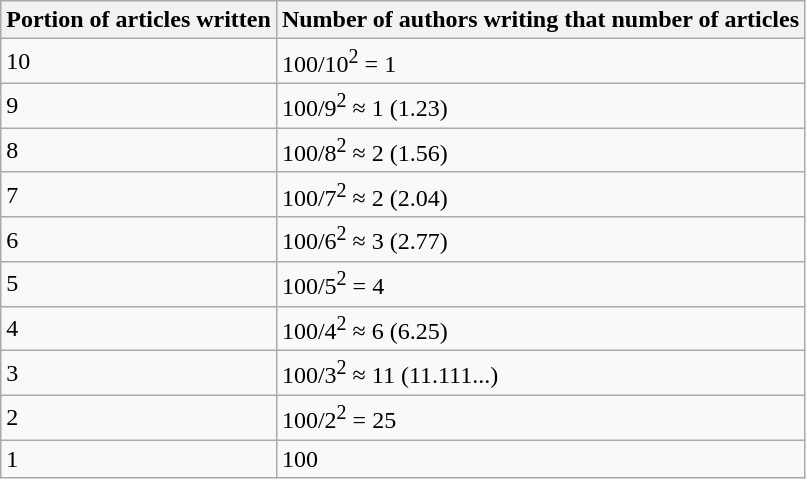<table class="wikitable">
<tr>
<th>Portion of articles written</th>
<th>Number of authors writing that number of articles</th>
</tr>
<tr ---->
<td>10</td>
<td>100/10<sup>2</sup> = 1</td>
</tr>
<tr ---->
<td>9</td>
<td>100/9<sup>2</sup> ≈ 1 (1.23)</td>
</tr>
<tr ---->
<td>8</td>
<td>100/8<sup>2</sup> ≈ 2 (1.56)</td>
</tr>
<tr ---->
<td>7</td>
<td>100/7<sup>2</sup> ≈ 2 (2.04)</td>
</tr>
<tr ---->
<td>6</td>
<td>100/6<sup>2</sup> ≈ 3 (2.77)</td>
</tr>
<tr ---->
<td>5</td>
<td>100/5<sup>2</sup> = 4</td>
</tr>
<tr ---->
<td>4</td>
<td>100/4<sup>2</sup> ≈ 6 (6.25)</td>
</tr>
<tr ---->
<td>3</td>
<td>100/3<sup>2</sup> ≈ 11 (11.111...)</td>
</tr>
<tr ---->
<td>2</td>
<td>100/2<sup>2</sup> = 25</td>
</tr>
<tr ---->
<td>1</td>
<td>100</td>
</tr>
</table>
